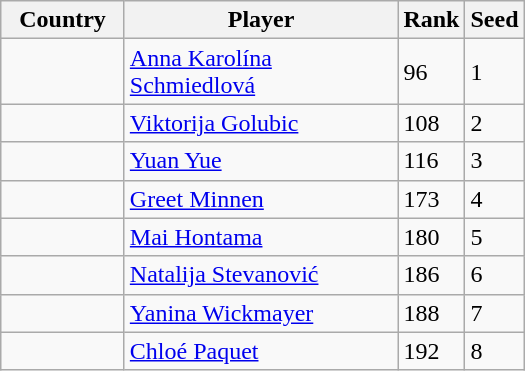<table class="wikitable">
<tr>
<th width="75">Country</th>
<th width="175">Player</th>
<th>Rank</th>
<th>Seed</th>
</tr>
<tr>
<td></td>
<td><a href='#'>Anna Karolína Schmiedlová</a></td>
<td>96</td>
<td>1</td>
</tr>
<tr>
<td></td>
<td><a href='#'>Viktorija Golubic</a></td>
<td>108</td>
<td>2</td>
</tr>
<tr>
<td></td>
<td><a href='#'>Yuan Yue</a></td>
<td>116</td>
<td>3</td>
</tr>
<tr>
<td></td>
<td><a href='#'>Greet Minnen</a></td>
<td>173</td>
<td>4</td>
</tr>
<tr>
<td></td>
<td><a href='#'>Mai Hontama</a></td>
<td>180</td>
<td>5</td>
</tr>
<tr>
<td></td>
<td><a href='#'>Natalija Stevanović</a></td>
<td>186</td>
<td>6</td>
</tr>
<tr>
<td></td>
<td><a href='#'>Yanina Wickmayer</a></td>
<td>188</td>
<td>7</td>
</tr>
<tr>
<td></td>
<td><a href='#'>Chloé Paquet</a></td>
<td>192</td>
<td>8</td>
</tr>
</table>
